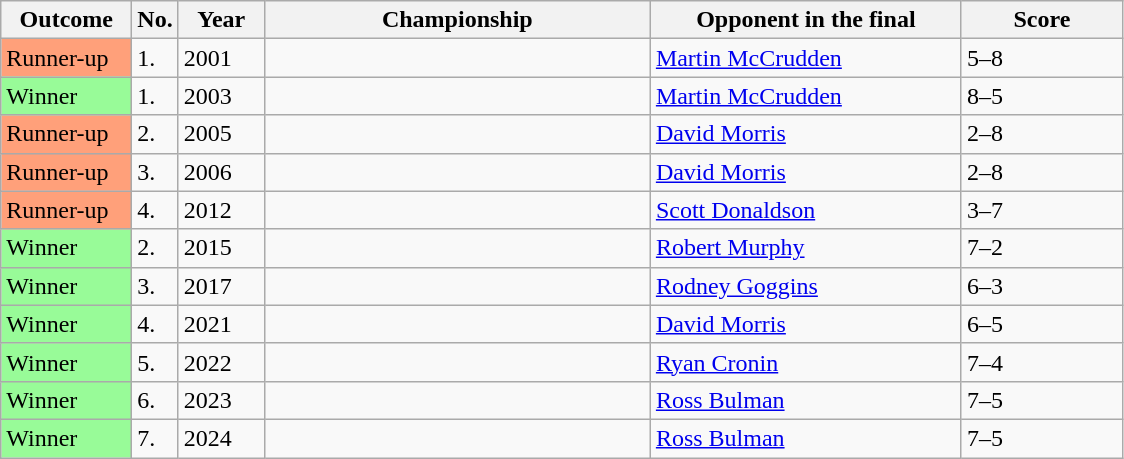<table class="sortable wikitable">
<tr>
<th width="80">Outcome</th>
<th width="20">No.</th>
<th width="50">Year</th>
<th width="250">Championship</th>
<th width="200">Opponent in the final</th>
<th width="100">Score</th>
</tr>
<tr>
<td style="background:#ffa07a;">Runner-up</td>
<td>1.</td>
<td>2001</td>
<td></td>
<td> <a href='#'>Martin McCrudden</a></td>
<td>5–8</td>
</tr>
<tr>
<td style="background:#98fb98;">Winner</td>
<td>1.</td>
<td>2003</td>
<td></td>
<td> <a href='#'>Martin McCrudden</a></td>
<td>8–5</td>
</tr>
<tr>
<td style="background:#ffa07a;">Runner-up</td>
<td>2.</td>
<td>2005</td>
<td></td>
<td> <a href='#'>David Morris</a></td>
<td>2–8</td>
</tr>
<tr>
<td style="background:#ffa07a;">Runner-up</td>
<td>3.</td>
<td>2006</td>
<td></td>
<td> <a href='#'>David Morris</a></td>
<td>2–8</td>
</tr>
<tr>
<td style="background:#ffa07a;">Runner-up</td>
<td>4.</td>
<td>2012</td>
<td></td>
<td> <a href='#'>Scott Donaldson</a></td>
<td>3–7</td>
</tr>
<tr>
<td style="background:#98fb98;">Winner</td>
<td>2.</td>
<td>2015</td>
<td></td>
<td> <a href='#'>Robert Murphy</a></td>
<td>7–2</td>
</tr>
<tr>
<td style="background:#98fb98;">Winner</td>
<td>3.</td>
<td>2017</td>
<td></td>
<td> <a href='#'>Rodney Goggins</a></td>
<td>6–3</td>
</tr>
<tr>
<td style="background:#98fb98;">Winner</td>
<td>4.</td>
<td>2021</td>
<td></td>
<td> <a href='#'>David Morris</a></td>
<td>6–5</td>
</tr>
<tr>
<td style="background:#98fb98;">Winner</td>
<td>5.</td>
<td>2022</td>
<td></td>
<td> <a href='#'>Ryan Cronin</a></td>
<td>7–4</td>
</tr>
<tr>
<td style="background:#98fb98;">Winner</td>
<td>6.</td>
<td>2023</td>
<td></td>
<td> <a href='#'>Ross Bulman</a></td>
<td>7–5</td>
</tr>
<tr>
<td style="background:#98fb98;">Winner</td>
<td>7.</td>
<td>2024</td>
<td></td>
<td> <a href='#'>Ross Bulman</a></td>
<td>7–5</td>
</tr>
</table>
